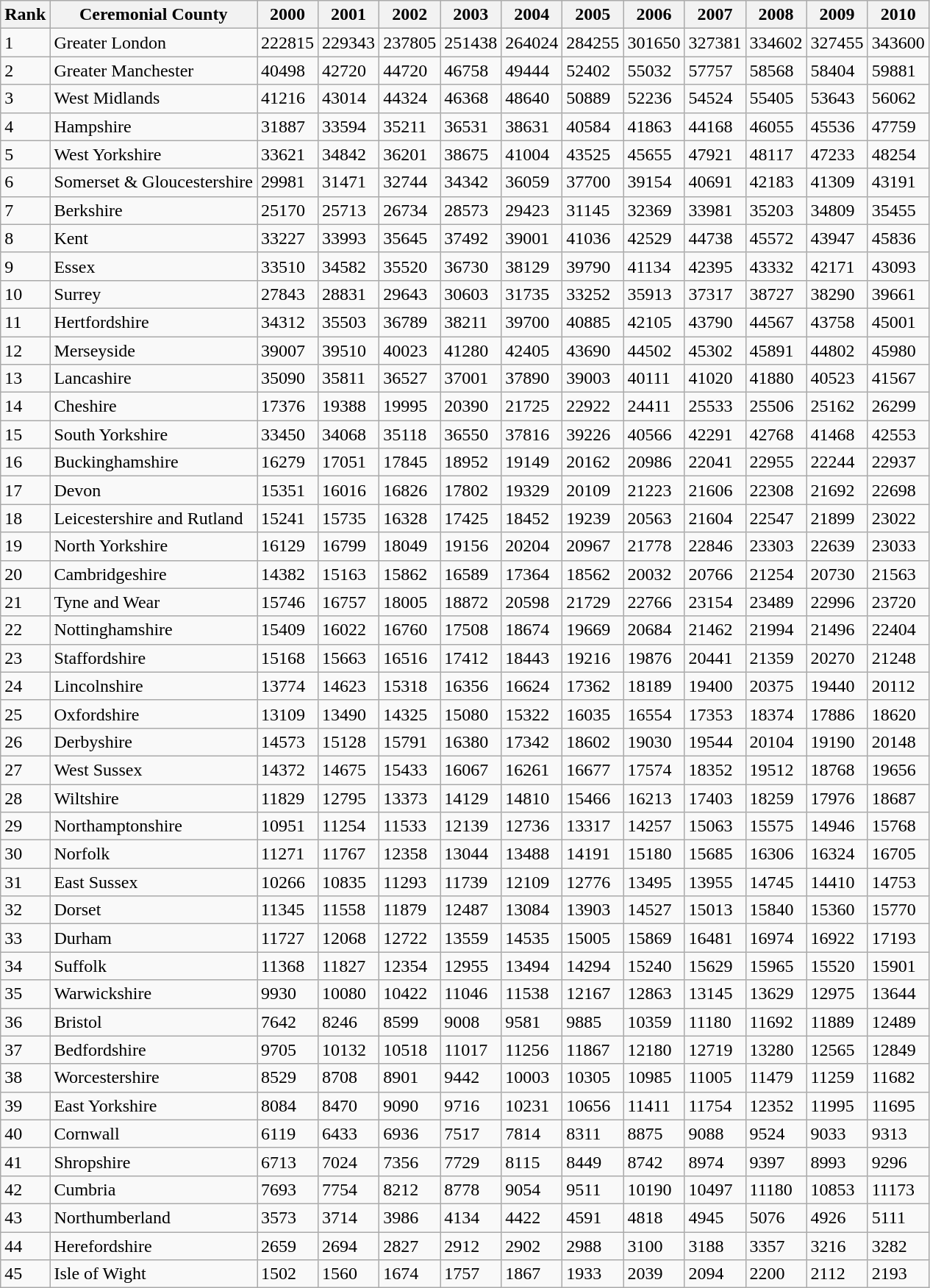<table class="wikitable sortable">
<tr>
<th>Rank</th>
<th>Ceremonial County</th>
<th>2000</th>
<th>2001</th>
<th>2002</th>
<th>2003</th>
<th>2004</th>
<th>2005</th>
<th>2006</th>
<th>2007</th>
<th>2008</th>
<th>2009</th>
<th>2010</th>
</tr>
<tr>
<td>1</td>
<td>Greater London</td>
<td>222815</td>
<td>229343</td>
<td>237805</td>
<td>251438</td>
<td>264024</td>
<td>284255</td>
<td>301650</td>
<td>327381</td>
<td>334602</td>
<td>327455</td>
<td>343600</td>
</tr>
<tr>
<td>2</td>
<td>Greater Manchester</td>
<td>40498</td>
<td>42720</td>
<td>44720</td>
<td>46758</td>
<td>49444</td>
<td>52402</td>
<td>55032</td>
<td>57757</td>
<td>58568</td>
<td>58404</td>
<td>59881</td>
</tr>
<tr>
<td>3</td>
<td>West Midlands</td>
<td>41216</td>
<td>43014</td>
<td>44324</td>
<td>46368</td>
<td>48640</td>
<td>50889</td>
<td>52236</td>
<td>54524</td>
<td>55405</td>
<td>53643</td>
<td>56062</td>
</tr>
<tr>
<td>4</td>
<td>Hampshire</td>
<td>31887</td>
<td>33594</td>
<td>35211</td>
<td>36531</td>
<td>38631</td>
<td>40584</td>
<td>41863</td>
<td>44168</td>
<td>46055</td>
<td>45536</td>
<td>47759</td>
</tr>
<tr>
<td>5</td>
<td>West Yorkshire</td>
<td>33621</td>
<td>34842</td>
<td>36201</td>
<td>38675</td>
<td>41004</td>
<td>43525</td>
<td>45655</td>
<td>47921</td>
<td>48117</td>
<td>47233</td>
<td>48254</td>
</tr>
<tr>
<td>6</td>
<td>Somerset & Gloucestershire</td>
<td>29981</td>
<td>31471</td>
<td>32744</td>
<td>34342</td>
<td>36059</td>
<td>37700</td>
<td>39154</td>
<td>40691</td>
<td>42183</td>
<td>41309</td>
<td>43191</td>
</tr>
<tr>
<td>7</td>
<td>Berkshire</td>
<td>25170</td>
<td>25713</td>
<td>26734</td>
<td>28573</td>
<td>29423</td>
<td>31145</td>
<td>32369</td>
<td>33981</td>
<td>35203</td>
<td>34809</td>
<td>35455</td>
</tr>
<tr>
<td>8</td>
<td>Kent</td>
<td>33227</td>
<td>33993</td>
<td>35645</td>
<td>37492</td>
<td>39001</td>
<td>41036</td>
<td>42529</td>
<td>44738</td>
<td>45572</td>
<td>43947</td>
<td>45836</td>
</tr>
<tr>
<td>9</td>
<td>Essex</td>
<td>33510</td>
<td>34582</td>
<td>35520</td>
<td>36730</td>
<td>38129</td>
<td>39790</td>
<td>41134</td>
<td>42395</td>
<td>43332</td>
<td>42171</td>
<td>43093</td>
</tr>
<tr>
<td>10</td>
<td>Surrey</td>
<td>27843</td>
<td>28831</td>
<td>29643</td>
<td>30603</td>
<td>31735</td>
<td>33252</td>
<td>35913</td>
<td>37317</td>
<td>38727</td>
<td>38290</td>
<td>39661</td>
</tr>
<tr>
<td>11</td>
<td>Hertfordshire</td>
<td>34312</td>
<td>35503</td>
<td>36789</td>
<td>38211</td>
<td>39700</td>
<td>40885</td>
<td>42105</td>
<td>43790</td>
<td>44567</td>
<td>43758</td>
<td>45001</td>
</tr>
<tr>
<td>12</td>
<td>Merseyside</td>
<td>39007</td>
<td>39510</td>
<td>40023</td>
<td>41280</td>
<td>42405</td>
<td>43690</td>
<td>44502</td>
<td>45302</td>
<td>45891</td>
<td>44802</td>
<td>45980</td>
</tr>
<tr>
<td>13</td>
<td>Lancashire</td>
<td>35090</td>
<td>35811</td>
<td>36527</td>
<td>37001</td>
<td>37890</td>
<td>39003</td>
<td>40111</td>
<td>41020</td>
<td>41880</td>
<td>40523</td>
<td>41567</td>
</tr>
<tr>
<td>14</td>
<td>Cheshire</td>
<td>17376</td>
<td>19388</td>
<td>19995</td>
<td>20390</td>
<td>21725</td>
<td>22922</td>
<td>24411</td>
<td>25533</td>
<td>25506</td>
<td>25162</td>
<td>26299</td>
</tr>
<tr>
<td>15</td>
<td>South Yorkshire</td>
<td>33450</td>
<td>34068</td>
<td>35118</td>
<td>36550</td>
<td>37816</td>
<td>39226</td>
<td>40566</td>
<td>42291</td>
<td>42768</td>
<td>41468</td>
<td>42553</td>
</tr>
<tr>
<td>16</td>
<td>Buckinghamshire</td>
<td>16279</td>
<td>17051</td>
<td>17845</td>
<td>18952</td>
<td>19149</td>
<td>20162</td>
<td>20986</td>
<td>22041</td>
<td>22955</td>
<td>22244</td>
<td>22937</td>
</tr>
<tr>
<td>17</td>
<td>Devon</td>
<td>15351</td>
<td>16016</td>
<td>16826</td>
<td>17802</td>
<td>19329</td>
<td>20109</td>
<td>21223</td>
<td>21606</td>
<td>22308</td>
<td>21692</td>
<td>22698</td>
</tr>
<tr>
<td>18</td>
<td>Leicestershire and Rutland</td>
<td>15241</td>
<td>15735</td>
<td>16328</td>
<td>17425</td>
<td>18452</td>
<td>19239</td>
<td>20563</td>
<td>21604</td>
<td>22547</td>
<td>21899</td>
<td>23022</td>
</tr>
<tr>
<td>19</td>
<td>North Yorkshire</td>
<td>16129</td>
<td>16799</td>
<td>18049</td>
<td>19156</td>
<td>20204</td>
<td>20967</td>
<td>21778</td>
<td>22846</td>
<td>23303</td>
<td>22639</td>
<td>23033</td>
</tr>
<tr>
<td>20</td>
<td>Cambridgeshire</td>
<td>14382</td>
<td>15163</td>
<td>15862</td>
<td>16589</td>
<td>17364</td>
<td>18562</td>
<td>20032</td>
<td>20766</td>
<td>21254</td>
<td>20730</td>
<td>21563</td>
</tr>
<tr>
<td>21</td>
<td>Tyne and Wear</td>
<td>15746</td>
<td>16757</td>
<td>18005</td>
<td>18872</td>
<td>20598</td>
<td>21729</td>
<td>22766</td>
<td>23154</td>
<td>23489</td>
<td>22996</td>
<td>23720</td>
</tr>
<tr>
<td>22</td>
<td>Nottinghamshire</td>
<td>15409</td>
<td>16022</td>
<td>16760</td>
<td>17508</td>
<td>18674</td>
<td>19669</td>
<td>20684</td>
<td>21462</td>
<td>21994</td>
<td>21496</td>
<td>22404</td>
</tr>
<tr>
<td>23</td>
<td>Staffordshire</td>
<td>15168</td>
<td>15663</td>
<td>16516</td>
<td>17412</td>
<td>18443</td>
<td>19216</td>
<td>19876</td>
<td>20441</td>
<td>21359</td>
<td>20270</td>
<td>21248</td>
</tr>
<tr>
<td>24</td>
<td>Lincolnshire</td>
<td>13774</td>
<td>14623</td>
<td>15318</td>
<td>16356</td>
<td>16624</td>
<td>17362</td>
<td>18189</td>
<td>19400</td>
<td>20375</td>
<td>19440</td>
<td>20112</td>
</tr>
<tr>
<td>25</td>
<td>Oxfordshire</td>
<td>13109</td>
<td>13490</td>
<td>14325</td>
<td>15080</td>
<td>15322</td>
<td>16035</td>
<td>16554</td>
<td>17353</td>
<td>18374</td>
<td>17886</td>
<td>18620</td>
</tr>
<tr>
<td>26</td>
<td>Derbyshire</td>
<td>14573</td>
<td>15128</td>
<td>15791</td>
<td>16380</td>
<td>17342</td>
<td>18602</td>
<td>19030</td>
<td>19544</td>
<td>20104</td>
<td>19190</td>
<td>20148</td>
</tr>
<tr>
<td>27</td>
<td>West Sussex</td>
<td>14372</td>
<td>14675</td>
<td>15433</td>
<td>16067</td>
<td>16261</td>
<td>16677</td>
<td>17574</td>
<td>18352</td>
<td>19512</td>
<td>18768</td>
<td>19656</td>
</tr>
<tr>
<td>28</td>
<td>Wiltshire</td>
<td>11829</td>
<td>12795</td>
<td>13373</td>
<td>14129</td>
<td>14810</td>
<td>15466</td>
<td>16213</td>
<td>17403</td>
<td>18259</td>
<td>17976</td>
<td>18687</td>
</tr>
<tr>
<td>29</td>
<td>Northamptonshire</td>
<td>10951</td>
<td>11254</td>
<td>11533</td>
<td>12139</td>
<td>12736</td>
<td>13317</td>
<td>14257</td>
<td>15063</td>
<td>15575</td>
<td>14946</td>
<td>15768</td>
</tr>
<tr>
<td>30</td>
<td>Norfolk</td>
<td>11271</td>
<td>11767</td>
<td>12358</td>
<td>13044</td>
<td>13488</td>
<td>14191</td>
<td>15180</td>
<td>15685</td>
<td>16306</td>
<td>16324</td>
<td>16705</td>
</tr>
<tr>
<td>31</td>
<td>East Sussex</td>
<td>10266</td>
<td>10835</td>
<td>11293</td>
<td>11739</td>
<td>12109</td>
<td>12776</td>
<td>13495</td>
<td>13955</td>
<td>14745</td>
<td>14410</td>
<td>14753</td>
</tr>
<tr>
<td>32</td>
<td>Dorset</td>
<td>11345</td>
<td>11558</td>
<td>11879</td>
<td>12487</td>
<td>13084</td>
<td>13903</td>
<td>14527</td>
<td>15013</td>
<td>15840</td>
<td>15360</td>
<td>15770</td>
</tr>
<tr>
<td>33</td>
<td>Durham</td>
<td>11727</td>
<td>12068</td>
<td>12722</td>
<td>13559</td>
<td>14535</td>
<td>15005</td>
<td>15869</td>
<td>16481</td>
<td>16974</td>
<td>16922</td>
<td>17193</td>
</tr>
<tr>
<td>34</td>
<td>Suffolk</td>
<td>11368</td>
<td>11827</td>
<td>12354</td>
<td>12955</td>
<td>13494</td>
<td>14294</td>
<td>15240</td>
<td>15629</td>
<td>15965</td>
<td>15520</td>
<td>15901</td>
</tr>
<tr>
<td>35</td>
<td>Warwickshire</td>
<td>9930</td>
<td>10080</td>
<td>10422</td>
<td>11046</td>
<td>11538</td>
<td>12167</td>
<td>12863</td>
<td>13145</td>
<td>13629</td>
<td>12975</td>
<td>13644</td>
</tr>
<tr>
<td>36</td>
<td>Bristol</td>
<td>7642</td>
<td>8246</td>
<td>8599</td>
<td>9008</td>
<td>9581</td>
<td>9885</td>
<td>10359</td>
<td>11180</td>
<td>11692</td>
<td>11889</td>
<td>12489</td>
</tr>
<tr>
<td>37</td>
<td>Bedfordshire</td>
<td>9705</td>
<td>10132</td>
<td>10518</td>
<td>11017</td>
<td>11256</td>
<td>11867</td>
<td>12180</td>
<td>12719</td>
<td>13280</td>
<td>12565</td>
<td>12849</td>
</tr>
<tr>
<td>38</td>
<td>Worcestershire</td>
<td>8529</td>
<td>8708</td>
<td>8901</td>
<td>9442</td>
<td>10003</td>
<td>10305</td>
<td>10985</td>
<td>11005</td>
<td>11479</td>
<td>11259</td>
<td>11682</td>
</tr>
<tr>
<td>39</td>
<td>East Yorkshire</td>
<td>8084</td>
<td>8470</td>
<td>9090</td>
<td>9716</td>
<td>10231</td>
<td>10656</td>
<td>11411</td>
<td>11754</td>
<td>12352</td>
<td>11995</td>
<td>11695</td>
</tr>
<tr>
<td>40</td>
<td>Cornwall</td>
<td>6119</td>
<td>6433</td>
<td>6936</td>
<td>7517</td>
<td>7814</td>
<td>8311</td>
<td>8875</td>
<td>9088</td>
<td>9524</td>
<td>9033</td>
<td>9313</td>
</tr>
<tr>
<td>41</td>
<td>Shropshire</td>
<td>6713</td>
<td>7024</td>
<td>7356</td>
<td>7729</td>
<td>8115</td>
<td>8449</td>
<td>8742</td>
<td>8974</td>
<td>9397</td>
<td>8993</td>
<td>9296</td>
</tr>
<tr>
<td>42</td>
<td>Cumbria</td>
<td>7693</td>
<td>7754</td>
<td>8212</td>
<td>8778</td>
<td>9054</td>
<td>9511</td>
<td>10190</td>
<td>10497</td>
<td>11180</td>
<td>10853</td>
<td>11173</td>
</tr>
<tr>
<td>43</td>
<td>Northumberland</td>
<td>3573</td>
<td>3714</td>
<td>3986</td>
<td>4134</td>
<td>4422</td>
<td>4591</td>
<td>4818</td>
<td>4945</td>
<td>5076</td>
<td>4926</td>
<td>5111</td>
</tr>
<tr>
<td>44</td>
<td>Herefordshire</td>
<td>2659</td>
<td>2694</td>
<td>2827</td>
<td>2912</td>
<td>2902</td>
<td>2988</td>
<td>3100</td>
<td>3188</td>
<td>3357</td>
<td>3216</td>
<td>3282</td>
</tr>
<tr>
<td>45</td>
<td>Isle of Wight</td>
<td>1502</td>
<td>1560</td>
<td>1674</td>
<td>1757</td>
<td>1867</td>
<td>1933</td>
<td>2039</td>
<td>2094</td>
<td>2200</td>
<td>2112</td>
<td>2193</td>
</tr>
</table>
